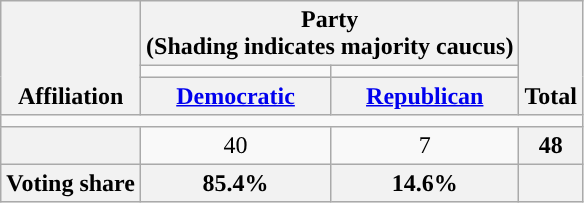<table class=wikitable style="text-align:center">
<tr style="vertical-align:bottom;">
<th rowspan=3>Affiliation</th>
<th colspan=2>Party <div>(Shading indicates majority caucus)</div></th>
<th rowspan=3>Total</th>
</tr>
<tr style="height:5px">
<td style="background-color:"></td>
<td style="background-color:"></td>
</tr>
<tr>
<th><a href='#'>Democratic</a></th>
<th><a href='#'>Republican</a></th>
</tr>
<tr>
<td colspan=5></td>
</tr>
<tr>
<th nowrap style="font-size:80%"></th>
<td>40</td>
<td>7</td>
<th>48</th>
</tr>
<tr>
<th>Voting share</th>
<th>85.4%</th>
<th>14.6%</th>
<th colspan=2></th>
</tr>
</table>
